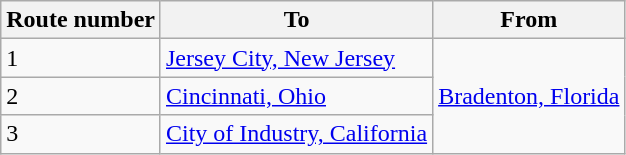<table class="wikitable">
<tr>
<th>Route number</th>
<th>To</th>
<th>From</th>
</tr>
<tr>
<td>1</td>
<td><a href='#'>Jersey City, New Jersey</a></td>
<td rowspan="3"><a href='#'>Bradenton, Florida</a></td>
</tr>
<tr>
<td>2</td>
<td><a href='#'>Cincinnati, Ohio</a></td>
</tr>
<tr>
<td>3</td>
<td><a href='#'>City of Industry, California</a></td>
</tr>
</table>
